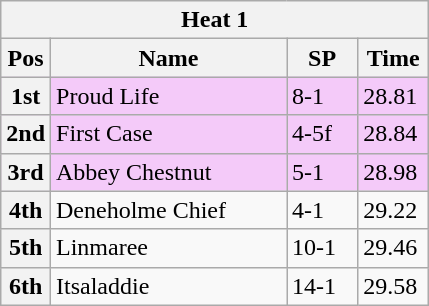<table class="wikitable">
<tr>
<th colspan="6">Heat 1</th>
</tr>
<tr>
<th width=20>Pos</th>
<th width=150>Name</th>
<th width=40>SP</th>
<th width=40>Time</th>
</tr>
<tr style="background: #f4caf9;">
<th>1st</th>
<td>Proud Life</td>
<td>8-1</td>
<td>28.81</td>
</tr>
<tr style="background: #f4caf9;">
<th>2nd</th>
<td>First Case</td>
<td>4-5f</td>
<td>28.84</td>
</tr>
<tr style="background: #f4caf9;">
<th>3rd</th>
<td>Abbey Chestnut</td>
<td>5-1</td>
<td>28.98</td>
</tr>
<tr>
<th>4th</th>
<td>Deneholme Chief</td>
<td>4-1</td>
<td>29.22</td>
</tr>
<tr>
<th>5th</th>
<td>Linmaree</td>
<td>10-1</td>
<td>29.46</td>
</tr>
<tr>
<th>6th</th>
<td>Itsaladdie</td>
<td>14-1</td>
<td>29.58</td>
</tr>
</table>
